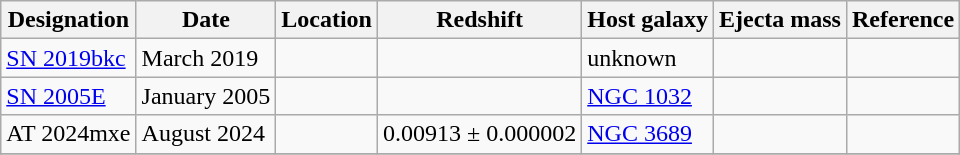<table class="wikitable">
<tr>
<th>Designation</th>
<th>Date</th>
<th>Location</th>
<th>Redshift</th>
<th>Host galaxy</th>
<th>Ejecta mass</th>
<th>Reference</th>
</tr>
<tr>
<td><a href='#'>SN 2019bkc</a></td>
<td>March 2019</td>
<td></td>
<td></td>
<td>unknown</td>
<td></td>
<td></td>
</tr>
<tr>
<td><a href='#'>SN 2005E</a></td>
<td>January 2005</td>
<td></td>
<td></td>
<td><a href='#'>NGC 1032</a></td>
<td></td>
<td></td>
</tr>
<tr>
<td>AT 2024mxe</td>
<td>August 2024</td>
<td></td>
<td>0.00913 ± 0.000002</td>
<td><a href='#'>NGC 3689</a></td>
<td></td>
<td></td>
</tr>
<tr>
</tr>
</table>
